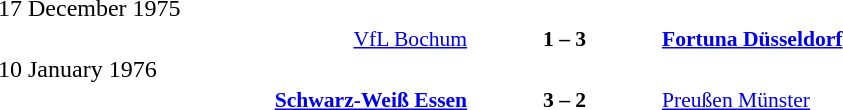<table width=100% cellspacing=1>
<tr>
<th width=25%></th>
<th width=10%></th>
<th width=25%></th>
<th></th>
</tr>
<tr>
<td>17 December 1975</td>
</tr>
<tr style=font-size:90%>
<td align=right><a href='#'>VfL Bochum</a></td>
<td align=center><strong>1 – 3</strong></td>
<td><strong><a href='#'>Fortuna Düsseldorf</a></strong></td>
</tr>
<tr>
<td>10 January 1976</td>
</tr>
<tr style=font-size:90%>
<td align=right><strong><a href='#'>Schwarz-Weiß Essen</a></strong></td>
<td align=center><strong>3 – 2</strong></td>
<td><a href='#'>Preußen Münster</a></td>
</tr>
</table>
